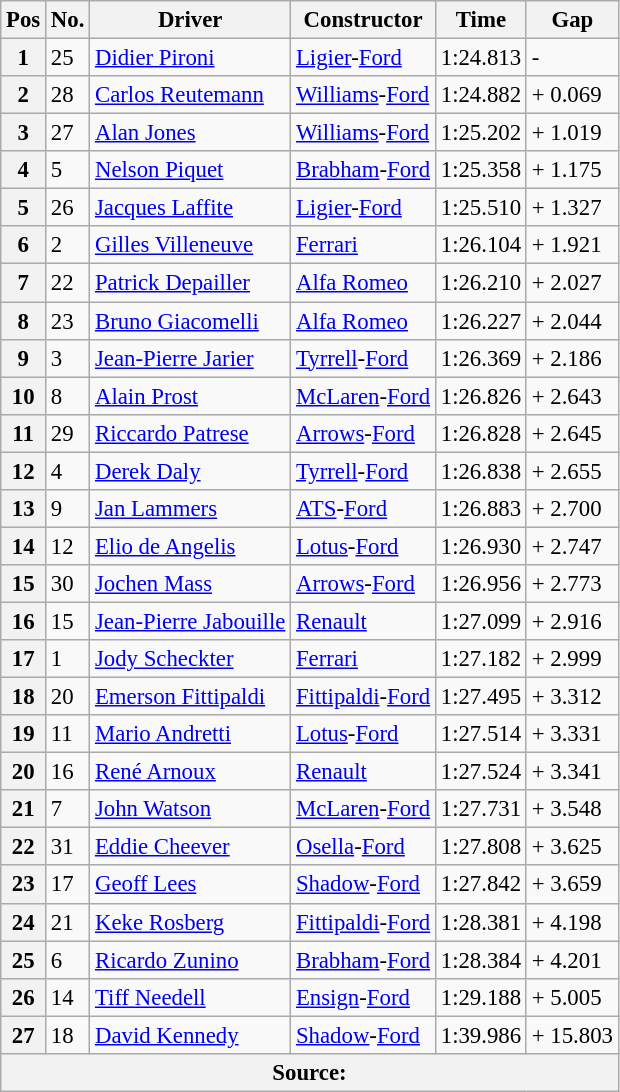<table class="wikitable sortable" style="font-size: 95%;">
<tr>
<th>Pos</th>
<th>No.</th>
<th>Driver</th>
<th>Constructor</th>
<th>Time</th>
<th>Gap</th>
</tr>
<tr>
<th>1</th>
<td>25</td>
<td> <a href='#'>Didier Pironi</a></td>
<td><a href='#'>Ligier</a>-<a href='#'>Ford</a></td>
<td>1:24.813</td>
<td>-</td>
</tr>
<tr>
<th>2</th>
<td>28</td>
<td> <a href='#'>Carlos Reutemann</a></td>
<td><a href='#'>Williams</a>-<a href='#'>Ford</a></td>
<td>1:24.882</td>
<td>+ 0.069</td>
</tr>
<tr>
<th>3</th>
<td>27</td>
<td> <a href='#'>Alan Jones</a></td>
<td><a href='#'>Williams</a>-<a href='#'>Ford</a></td>
<td>1:25.202</td>
<td>+ 1.019</td>
</tr>
<tr>
<th>4</th>
<td>5</td>
<td> <a href='#'>Nelson Piquet</a></td>
<td><a href='#'>Brabham</a>-<a href='#'>Ford</a></td>
<td>1:25.358</td>
<td>+ 1.175</td>
</tr>
<tr>
<th>5</th>
<td>26</td>
<td> <a href='#'>Jacques Laffite</a></td>
<td><a href='#'>Ligier</a>-<a href='#'>Ford</a></td>
<td>1:25.510</td>
<td>+ 1.327</td>
</tr>
<tr>
<th>6</th>
<td>2</td>
<td> <a href='#'>Gilles Villeneuve</a></td>
<td><a href='#'>Ferrari</a></td>
<td>1:26.104</td>
<td>+ 1.921</td>
</tr>
<tr>
<th>7</th>
<td>22</td>
<td> <a href='#'>Patrick Depailler</a></td>
<td><a href='#'>Alfa Romeo</a></td>
<td>1:26.210</td>
<td>+ 2.027</td>
</tr>
<tr>
<th>8</th>
<td>23</td>
<td> <a href='#'>Bruno Giacomelli</a></td>
<td><a href='#'>Alfa Romeo</a></td>
<td>1:26.227</td>
<td>+ 2.044</td>
</tr>
<tr>
<th>9</th>
<td>3</td>
<td> <a href='#'>Jean-Pierre Jarier</a></td>
<td><a href='#'>Tyrrell</a>-<a href='#'>Ford</a></td>
<td>1:26.369</td>
<td>+ 2.186</td>
</tr>
<tr>
<th>10</th>
<td>8</td>
<td> <a href='#'>Alain Prost</a></td>
<td><a href='#'>McLaren</a>-<a href='#'>Ford</a></td>
<td>1:26.826</td>
<td>+ 2.643</td>
</tr>
<tr>
<th>11</th>
<td>29</td>
<td> <a href='#'>Riccardo Patrese</a></td>
<td><a href='#'>Arrows</a>-<a href='#'>Ford</a></td>
<td>1:26.828</td>
<td>+ 2.645</td>
</tr>
<tr>
<th>12</th>
<td>4</td>
<td> <a href='#'>Derek Daly</a></td>
<td><a href='#'>Tyrrell</a>-<a href='#'>Ford</a></td>
<td>1:26.838</td>
<td>+ 2.655</td>
</tr>
<tr>
<th>13</th>
<td>9</td>
<td> <a href='#'>Jan Lammers</a></td>
<td><a href='#'>ATS</a>-<a href='#'>Ford</a></td>
<td>1:26.883</td>
<td>+ 2.700</td>
</tr>
<tr>
<th>14</th>
<td>12</td>
<td> <a href='#'>Elio de Angelis</a></td>
<td><a href='#'>Lotus</a>-<a href='#'>Ford</a></td>
<td>1:26.930</td>
<td>+ 2.747</td>
</tr>
<tr>
<th>15</th>
<td>30</td>
<td> <a href='#'>Jochen Mass</a></td>
<td><a href='#'>Arrows</a>-<a href='#'>Ford</a></td>
<td>1:26.956</td>
<td>+ 2.773</td>
</tr>
<tr>
<th>16</th>
<td>15</td>
<td> <a href='#'>Jean-Pierre Jabouille</a></td>
<td><a href='#'>Renault</a></td>
<td>1:27.099</td>
<td>+ 2.916</td>
</tr>
<tr>
<th>17</th>
<td>1</td>
<td> <a href='#'>Jody Scheckter</a></td>
<td><a href='#'>Ferrari</a></td>
<td>1:27.182</td>
<td>+ 2.999</td>
</tr>
<tr>
<th>18</th>
<td>20</td>
<td> <a href='#'>Emerson Fittipaldi</a></td>
<td><a href='#'>Fittipaldi</a>-<a href='#'>Ford</a></td>
<td>1:27.495</td>
<td>+ 3.312</td>
</tr>
<tr>
<th>19</th>
<td>11</td>
<td> <a href='#'>Mario Andretti</a></td>
<td><a href='#'>Lotus</a>-<a href='#'>Ford</a></td>
<td>1:27.514</td>
<td>+ 3.331</td>
</tr>
<tr>
<th>20</th>
<td>16</td>
<td> <a href='#'>René Arnoux</a></td>
<td><a href='#'>Renault</a></td>
<td>1:27.524</td>
<td>+ 3.341</td>
</tr>
<tr>
<th>21</th>
<td>7</td>
<td> <a href='#'>John Watson</a></td>
<td><a href='#'>McLaren</a>-<a href='#'>Ford</a></td>
<td>1:27.731</td>
<td>+ 3.548</td>
</tr>
<tr>
<th>22</th>
<td>31</td>
<td> <a href='#'>Eddie Cheever</a></td>
<td><a href='#'>Osella</a>-<a href='#'>Ford</a></td>
<td>1:27.808</td>
<td>+ 3.625</td>
</tr>
<tr>
<th>23</th>
<td>17</td>
<td> <a href='#'>Geoff Lees</a></td>
<td><a href='#'>Shadow</a>-<a href='#'>Ford</a></td>
<td>1:27.842</td>
<td>+ 3.659</td>
</tr>
<tr>
<th>24</th>
<td>21</td>
<td> <a href='#'>Keke Rosberg</a></td>
<td><a href='#'>Fittipaldi</a>-<a href='#'>Ford</a></td>
<td>1:28.381</td>
<td>+ 4.198</td>
</tr>
<tr>
<th>25</th>
<td>6</td>
<td> <a href='#'>Ricardo Zunino</a></td>
<td><a href='#'>Brabham</a>-<a href='#'>Ford</a></td>
<td>1:28.384</td>
<td>+ 4.201</td>
</tr>
<tr>
<th>26</th>
<td>14</td>
<td> <a href='#'>Tiff Needell</a></td>
<td><a href='#'>Ensign</a>-<a href='#'>Ford</a></td>
<td>1:29.188</td>
<td>+ 5.005</td>
</tr>
<tr>
<th>27</th>
<td>18</td>
<td> <a href='#'>David Kennedy</a></td>
<td><a href='#'>Shadow</a>-<a href='#'>Ford</a></td>
<td>1:39.986</td>
<td>+ 15.803</td>
</tr>
<tr>
<th colspan="6">Source: </th>
</tr>
</table>
